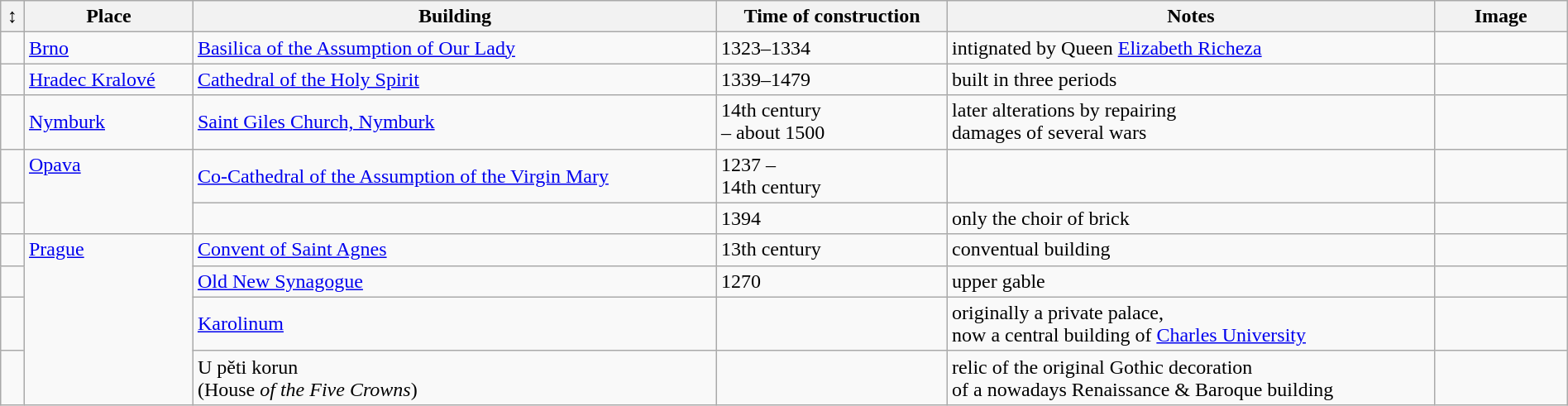<table class="wikitable"  style="border:2px; width:100%;">
<tr>
<th>↕</th>
<th>Place</th>
<th>Building</th>
<th>Time of construction</th>
<th>Notes</th>
<th>Image</th>
</tr>
<tr>
<td></td>
<td><a href='#'>Brno</a></td>
<td><a href='#'>Basilica of the Assumption of Our Lady</a></td>
<td>1323–1334</td>
<td>intignated by Queen <a href='#'>Elizabeth Richeza</a></td>
<td style="width:100px;"></td>
</tr>
<tr>
<td></td>
<td><a href='#'>Hradec Kralové</a></td>
<td><a href='#'>Cathedral of the Holy Spirit</a></td>
<td>1339–1479</td>
<td>built in three periods</td>
<td></td>
</tr>
<tr>
<td></td>
<td><a href='#'>Nymburk</a></td>
<td><a href='#'>Saint Giles Church, Nymburk</a></td>
<td>14th century<br>– about 1500</td>
<td>later alterations by repairing<br>damages of several wars</td>
<td></td>
</tr>
<tr>
<td></td>
<td rowspan="2" style="vertical-align:top;"><a href='#'>Opava</a></td>
<td><a href='#'>Co-Cathedral of the Assumption of the Virgin Mary</a></td>
<td>1237 –<br>14th century</td>
<td></td>
<td></td>
</tr>
<tr>
<td></td>
<td></td>
<td>1394</td>
<td>only the choir of brick</td>
<td></td>
</tr>
<tr>
<td></td>
<td rowspan="4" style="vertical-align:top;"><a href='#'>Prague</a></td>
<td><a href='#'>Convent of Saint Agnes</a></td>
<td>13th century</td>
<td>conventual building</td>
<td></td>
</tr>
<tr>
<td></td>
<td><a href='#'>Old New Synagogue</a></td>
<td>1270</td>
<td>upper gable</td>
<td></td>
</tr>
<tr>
<td></td>
<td><a href='#'>Karolinum</a></td>
<td></td>
<td>originally a private palace,<br>now a central building of <a href='#'>Charles University</a></td>
<td></td>
</tr>
<tr>
<td></td>
<td>U pěti korun<br>(House <em>of the Five Crowns</em>)</td>
<td></td>
<td>relic of the original Gothic decoration<br>of a nowadays Renaissance & Baroque building</td>
<td></td>
</tr>
</table>
